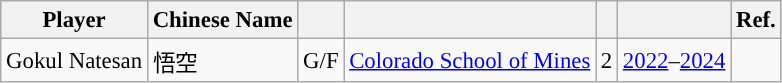<table class="wikitable sortable" style="font-size:95%; text-align:left;">
<tr>
<th>Player</th>
<th>Chinese Name</th>
<th></th>
<th></th>
<th></th>
<th></th>
<th>Ref.</th>
</tr>
<tr>
<td>Gokul Natesan</td>
<td>悟空</td>
<td align="center">G/F</td>
<td><a href='#'>Colorado School of Mines</a></td>
<td align="center">2</td>
<td align="center"><a href='#'>2022</a>–<a href='#'>2024</a></td>
<td></td>
</tr>
</table>
